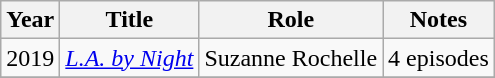<table class="wikitable sortable">
<tr>
<th>Year</th>
<th>Title</th>
<th>Role</th>
<th class="unsortable">Notes</th>
</tr>
<tr>
<td>2019</td>
<td><em><a href='#'>L.A. by Night</a></em></td>
<td>Suzanne Rochelle</td>
<td>4 episodes</td>
</tr>
<tr>
</tr>
</table>
